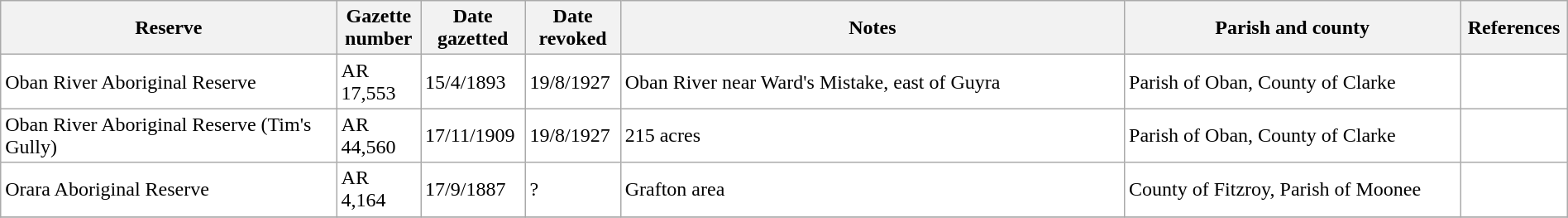<table class="wikitable" style="width:100%; background:#fff;">
<tr>
<th scope="col" style="width:20%;">Reserve</th>
<th scope="col" style="width:5%;">Gazette number</th>
<th scope="col" style="width:5%;">Date gazetted</th>
<th scope="col" style="width:5%;">Date revoked</th>
<th scope="col" class="unsortable" style="width: 30%">Notes</th>
<th scope="col" class="unsortable" style="width: 20%">Parish and county</th>
<th scope="col" class="unsortable" style="width: 5%">References</th>
</tr>
<tr>
<td>Oban River Aboriginal Reserve</td>
<td>AR 17,553</td>
<td>15/4/1893</td>
<td>19/8/1927</td>
<td>Oban River near Ward's Mistake, east of Guyra</td>
<td>Parish of Oban, County of Clarke</td>
<td></td>
</tr>
<tr>
<td>Oban River Aboriginal Reserve  (Tim's  Gully)</td>
<td>AR 44,560</td>
<td>17/11/1909</td>
<td>19/8/1927</td>
<td>215  acres</td>
<td>Parish of Oban, County of Clarke</td>
<td></td>
</tr>
<tr>
<td>Orara Aboriginal Reserve</td>
<td>AR 4,164</td>
<td>17/9/1887</td>
<td>?</td>
<td>Grafton area</td>
<td>County of Fitzroy, Parish of Moonee</td>
<td></td>
</tr>
<tr>
</tr>
</table>
